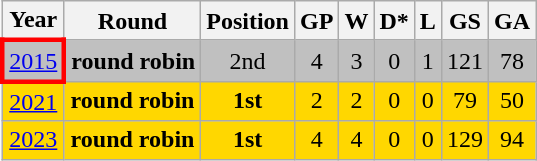<table class="wikitable" style="text-align: center;">
<tr>
<th>Year</th>
<th>Round</th>
<th>Position</th>
<th>GP</th>
<th>W</th>
<th>D*</th>
<th>L</th>
<th>GS</th>
<th>GA</th>
</tr>
<tr style="background:silver;">
<td style="border: 3px solid red"> <a href='#'>2015</a></td>
<td><strong>round robin</strong></td>
<td>2nd</td>
<td>4</td>
<td>3</td>
<td>0</td>
<td>1</td>
<td>121</td>
<td>78</td>
</tr>
<tr style="background:gold;">
<td> <a href='#'>2021</a></td>
<td><strong>round robin</strong></td>
<td><strong>1st</strong></td>
<td>2</td>
<td>2</td>
<td>0</td>
<td>0</td>
<td>79</td>
<td>50</td>
</tr>
<tr style="background:gold;">
<td> <a href='#'>2023</a></td>
<td><strong>round robin</strong></td>
<td><strong>1st</strong></td>
<td>4</td>
<td>4</td>
<td>0</td>
<td>0</td>
<td>129</td>
<td>94</td>
</tr>
</table>
